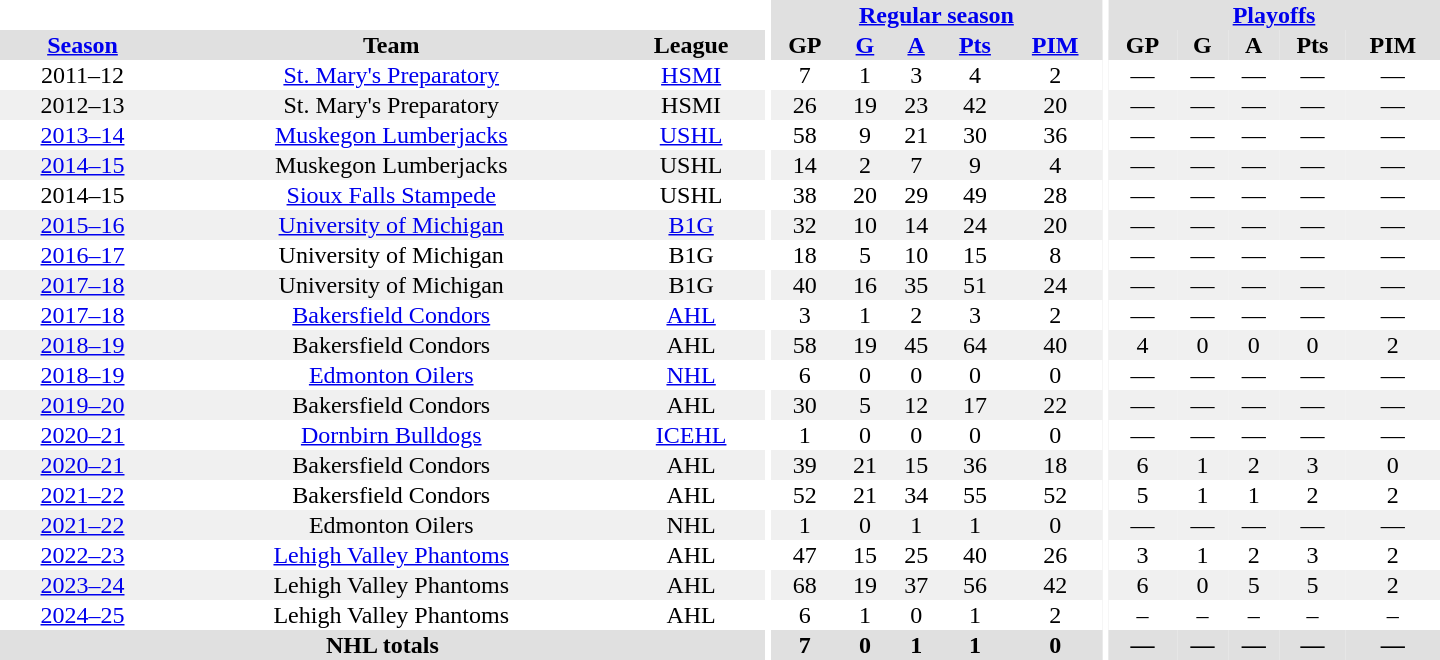<table border="0" cellpadding="1" cellspacing="0" style="text-align:center; width:60em">
<tr bgcolor="#e0e0e0">
<th colspan="3"  bgcolor="#ffffff"></th>
<th rowspan="99" bgcolor="#ffffff"></th>
<th colspan="5"><a href='#'>Regular season</a></th>
<th rowspan="99" bgcolor="#ffffff"></th>
<th colspan="5"><a href='#'>Playoffs</a></th>
</tr>
<tr bgcolor="#e0e0e0">
<th><a href='#'>Season</a></th>
<th>Team</th>
<th>League</th>
<th>GP</th>
<th><a href='#'>G</a></th>
<th><a href='#'>A</a></th>
<th><a href='#'>Pts</a></th>
<th><a href='#'>PIM</a></th>
<th>GP</th>
<th>G</th>
<th>A</th>
<th>Pts</th>
<th>PIM</th>
</tr>
<tr>
<td>2011–12</td>
<td><a href='#'>St. Mary's Preparatory</a></td>
<td><a href='#'>HSMI</a></td>
<td>7</td>
<td>1</td>
<td>3</td>
<td>4</td>
<td>2</td>
<td>—</td>
<td>—</td>
<td>—</td>
<td>—</td>
<td>—</td>
</tr>
<tr bgcolor="#f0f0f0">
<td>2012–13</td>
<td>St. Mary's Preparatory</td>
<td>HSMI</td>
<td>26</td>
<td>19</td>
<td>23</td>
<td>42</td>
<td>20</td>
<td>—</td>
<td>—</td>
<td>—</td>
<td>—</td>
<td>—</td>
</tr>
<tr>
<td><a href='#'>2013–14</a></td>
<td><a href='#'>Muskegon Lumberjacks</a></td>
<td><a href='#'>USHL</a></td>
<td>58</td>
<td>9</td>
<td>21</td>
<td>30</td>
<td>36</td>
<td>—</td>
<td>—</td>
<td>—</td>
<td>—</td>
<td>—</td>
</tr>
<tr bgcolor="#f0f0f0">
<td><a href='#'>2014–15</a></td>
<td>Muskegon Lumberjacks</td>
<td>USHL</td>
<td>14</td>
<td>2</td>
<td>7</td>
<td>9</td>
<td>4</td>
<td>—</td>
<td>—</td>
<td>—</td>
<td>—</td>
<td>—</td>
</tr>
<tr>
<td>2014–15</td>
<td><a href='#'>Sioux Falls Stampede</a></td>
<td>USHL</td>
<td>38</td>
<td>20</td>
<td>29</td>
<td>49</td>
<td>28</td>
<td>—</td>
<td>—</td>
<td>—</td>
<td>—</td>
<td>—</td>
</tr>
<tr bgcolor="#f0f0f0">
<td><a href='#'>2015–16</a></td>
<td><a href='#'>University of Michigan</a></td>
<td><a href='#'>B1G</a></td>
<td>32</td>
<td>10</td>
<td>14</td>
<td>24</td>
<td>20</td>
<td>—</td>
<td>—</td>
<td>—</td>
<td>—</td>
<td>—</td>
</tr>
<tr>
<td><a href='#'>2016–17</a></td>
<td>University of Michigan</td>
<td>B1G</td>
<td>18</td>
<td>5</td>
<td>10</td>
<td>15</td>
<td>8</td>
<td>—</td>
<td>—</td>
<td>—</td>
<td>—</td>
<td>—</td>
</tr>
<tr bgcolor="#f0f0f0">
<td><a href='#'>2017–18</a></td>
<td>University of Michigan</td>
<td>B1G</td>
<td>40</td>
<td>16</td>
<td>35</td>
<td>51</td>
<td>24</td>
<td>—</td>
<td>—</td>
<td>—</td>
<td>—</td>
<td>—</td>
</tr>
<tr>
<td><a href='#'>2017–18</a></td>
<td><a href='#'>Bakersfield Condors</a></td>
<td><a href='#'>AHL</a></td>
<td>3</td>
<td>1</td>
<td>2</td>
<td>3</td>
<td>2</td>
<td>—</td>
<td>—</td>
<td>—</td>
<td>—</td>
<td>—</td>
</tr>
<tr bgcolor="#f0f0f0">
<td><a href='#'>2018–19</a></td>
<td>Bakersfield Condors</td>
<td>AHL</td>
<td>58</td>
<td>19</td>
<td>45</td>
<td>64</td>
<td>40</td>
<td>4</td>
<td>0</td>
<td>0</td>
<td>0</td>
<td>2</td>
</tr>
<tr>
<td><a href='#'>2018–19</a></td>
<td><a href='#'>Edmonton Oilers</a></td>
<td><a href='#'>NHL</a></td>
<td>6</td>
<td>0</td>
<td>0</td>
<td>0</td>
<td>0</td>
<td>—</td>
<td>—</td>
<td>—</td>
<td>—</td>
<td>—</td>
</tr>
<tr bgcolor="#f0f0f0">
<td><a href='#'>2019–20</a></td>
<td>Bakersfield Condors</td>
<td>AHL</td>
<td>30</td>
<td>5</td>
<td>12</td>
<td>17</td>
<td>22</td>
<td>—</td>
<td>—</td>
<td>—</td>
<td>—</td>
<td>—</td>
</tr>
<tr>
<td><a href='#'>2020–21</a></td>
<td><a href='#'>Dornbirn Bulldogs</a></td>
<td><a href='#'>ICEHL</a></td>
<td>1</td>
<td>0</td>
<td>0</td>
<td>0</td>
<td>0</td>
<td>—</td>
<td>—</td>
<td>—</td>
<td>—</td>
<td>—</td>
</tr>
<tr bgcolor="#f0f0f0">
<td><a href='#'>2020–21</a></td>
<td>Bakersfield Condors</td>
<td>AHL</td>
<td>39</td>
<td>21</td>
<td>15</td>
<td>36</td>
<td>18</td>
<td>6</td>
<td>1</td>
<td>2</td>
<td>3</td>
<td>0</td>
</tr>
<tr>
<td><a href='#'>2021–22</a></td>
<td>Bakersfield Condors</td>
<td>AHL</td>
<td>52</td>
<td>21</td>
<td>34</td>
<td>55</td>
<td>52</td>
<td>5</td>
<td>1</td>
<td>1</td>
<td>2</td>
<td>2</td>
</tr>
<tr bgcolor="#f0f0f0">
<td><a href='#'>2021–22</a></td>
<td>Edmonton Oilers</td>
<td>NHL</td>
<td>1</td>
<td>0</td>
<td>1</td>
<td>1</td>
<td>0</td>
<td>—</td>
<td>—</td>
<td>—</td>
<td>—</td>
<td>—</td>
</tr>
<tr>
<td><a href='#'>2022–23</a></td>
<td><a href='#'>Lehigh Valley Phantoms</a></td>
<td>AHL</td>
<td>47</td>
<td>15</td>
<td>25</td>
<td>40</td>
<td>26</td>
<td>3</td>
<td>1</td>
<td>2</td>
<td>3</td>
<td>2</td>
</tr>
<tr bgcolor="#f0f0f0">
<td><a href='#'>2023–24</a></td>
<td>Lehigh Valley Phantoms</td>
<td>AHL</td>
<td>68</td>
<td>19</td>
<td>37</td>
<td>56</td>
<td>42</td>
<td>6</td>
<td>0</td>
<td>5</td>
<td>5</td>
<td>2</td>
</tr>
<tr>
<td><a href='#'>2024–25</a></td>
<td>Lehigh Valley Phantoms</td>
<td>AHL</td>
<td>6</td>
<td>1</td>
<td>0</td>
<td>1</td>
<td>2</td>
<td>–</td>
<td>–</td>
<td>–</td>
<td>–</td>
<td>–</td>
</tr>
<tr style="background:#e0e0e0;">
<th colspan="3">NHL totals</th>
<th>7</th>
<th>0</th>
<th>1</th>
<th>1</th>
<th>0</th>
<th>—</th>
<th>—</th>
<th>—</th>
<th>—</th>
<th>—</th>
</tr>
</table>
